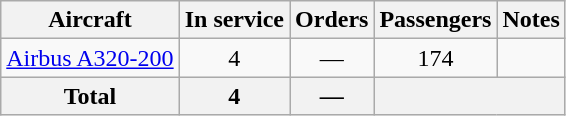<table class="wikitable" style="text-align:center">
<tr>
<th>Aircraft</th>
<th>In service</th>
<th>Orders</th>
<th>Passengers</th>
<th>Notes</th>
</tr>
<tr>
<td><a href='#'>Airbus A320-200</a></td>
<td>4</td>
<td>—</td>
<td>174</td>
<td></td>
</tr>
<tr>
<th>Total</th>
<th>4</th>
<th>—</th>
<th colspan="2"></th>
</tr>
</table>
